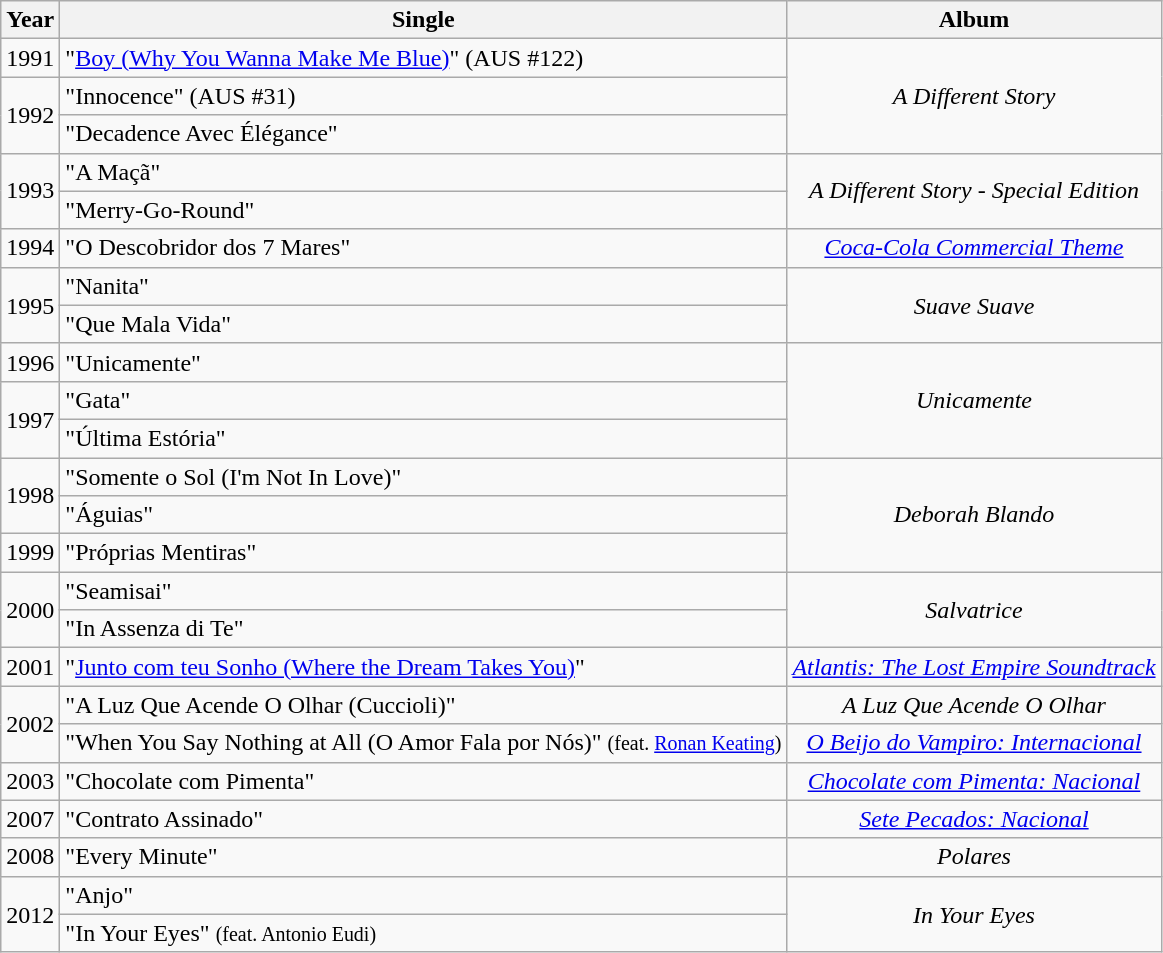<table class="wikitable">
<tr>
<th>Year</th>
<th>Single</th>
<th>Album</th>
</tr>
<tr>
<td align="center">1991</td>
<td align="left">"<a href='#'>Boy (Why You Wanna Make Me Blue)</a>" (AUS #122)</td>
<td align="center" rowspan="3"><em>A Different Story</em></td>
</tr>
<tr>
<td align="center" rowspan="2">1992</td>
<td align="left">"Innocence" (AUS #31)</td>
</tr>
<tr>
<td align="left">"Decadence Avec Élégance"</td>
</tr>
<tr>
<td align="center" rowspan="2">1993</td>
<td align="left">"A Maçã"</td>
<td align="center" rowspan="2"><em>A Different Story - Special Edition</em></td>
</tr>
<tr>
<td align="left">"Merry-Go-Round"</td>
</tr>
<tr>
<td align="center" rowspan="1">1994</td>
<td align="left">"O Descobridor dos 7 Mares"</td>
<td align="center" rowspan="1"><em><a href='#'>Coca-Cola Commercial Theme</a></em></td>
</tr>
<tr>
<td align="center" rowspan="2">1995</td>
<td align="left">"Nanita"</td>
<td align="center" rowspan="2"><em>Suave Suave</em></td>
</tr>
<tr>
<td align="left">"Que Mala Vida"</td>
</tr>
<tr>
<td align="center" rowspan="1">1996</td>
<td align="left">"Unicamente"</td>
<td align="center" rowspan="3"><em>Unicamente</em></td>
</tr>
<tr>
<td align="center" rowspan="2">1997</td>
<td align="left">"Gata"</td>
</tr>
<tr>
<td align="left">"Última Estória"</td>
</tr>
<tr>
<td align="center" rowspan="2">1998</td>
<td align="left">"Somente o Sol (I'm Not In Love)"</td>
<td align="center" rowspan="3"><em>Deborah Blando</em></td>
</tr>
<tr>
<td align="left">"Águias"</td>
</tr>
<tr>
<td align="center" rowspan="1">1999</td>
<td align="left">"Próprias Mentiras"</td>
</tr>
<tr>
<td align="center" rowspan="2">2000</td>
<td align="left">"Seamisai"</td>
<td align="center" rowspan="2"><em>Salvatrice</em></td>
</tr>
<tr>
<td align="left">"In Assenza di Te"</td>
</tr>
<tr>
<td align="center" rowspan="1">2001</td>
<td align="left">"<a href='#'>Junto com teu Sonho (Where the Dream Takes You)</a>"</td>
<td align="center" rowspan="1"><em> <a href='#'>Atlantis: The Lost Empire Soundtrack</a></em></td>
</tr>
<tr>
<td align="center" rowspan="2">2002</td>
<td align="left">"A Luz Que Acende O Olhar (Cuccioli)"</td>
<td align="center" rowspan="1"><em>A Luz Que Acende O Olhar</em></td>
</tr>
<tr>
<td align="left">"When You Say Nothing at All (O Amor Fala por Nós)" <small>(feat. <a href='#'>Ronan Keating</a>)</small></td>
<td align="center" rowspan="1"><em><a href='#'>O Beijo do Vampiro: Internacional</a></em></td>
</tr>
<tr>
<td align="center" rowspan="1">2003</td>
<td align="left">"Chocolate com Pimenta"</td>
<td align="center" rowspan="1"><em><a href='#'>Chocolate com Pimenta: Nacional</a></em></td>
</tr>
<tr>
<td align="center" rowspan="1">2007</td>
<td align="left">"Contrato Assinado"</td>
<td align="center" rowspan="1"><em><a href='#'>Sete Pecados: Nacional</a></em></td>
</tr>
<tr>
<td align="center" rowspan="1">2008</td>
<td align="left">"Every Minute"</td>
<td align="center" rowspan="1"><em>Polares</em></td>
</tr>
<tr>
<td align="center" rowspan="2">2012</td>
<td align="left">"Anjo"</td>
<td align="center" rowspan="2"><em>In Your Eyes</em></td>
</tr>
<tr>
<td align="left">"In Your Eyes" <small>(feat. Antonio Eudi)</small></td>
</tr>
</table>
